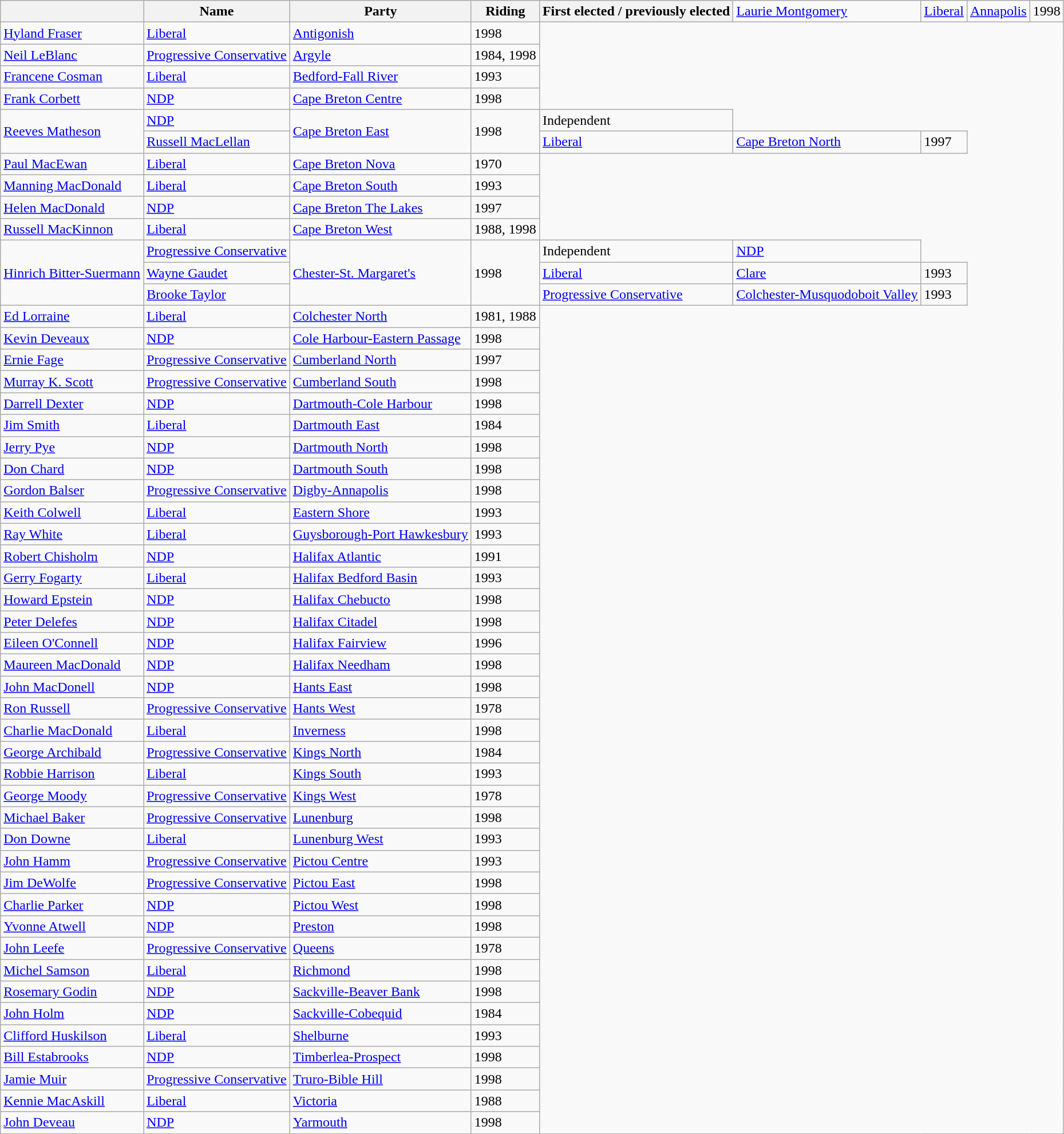<table class="wikitable sortable">
<tr>
<th></th>
<th>Name</th>
<th>Party</th>
<th>Riding</th>
<th>First elected / previously elected<br></th>
<td><a href='#'>Laurie Montgomery</a></td>
<td><a href='#'>Liberal</a></td>
<td><a href='#'>Annapolis</a></td>
<td>1998</td>
</tr>
<tr>
<td><a href='#'>Hyland Fraser</a></td>
<td><a href='#'>Liberal</a></td>
<td><a href='#'>Antigonish</a></td>
<td>1998</td>
</tr>
<tr>
<td><a href='#'>Neil LeBlanc</a></td>
<td><a href='#'>Progressive Conservative</a></td>
<td><a href='#'>Argyle</a></td>
<td>1984, 1998</td>
</tr>
<tr>
<td><a href='#'>Francene Cosman</a></td>
<td><a href='#'>Liberal</a></td>
<td><a href='#'>Bedford-Fall River</a></td>
<td>1993</td>
</tr>
<tr>
<td><a href='#'>Frank Corbett</a></td>
<td><a href='#'>NDP</a></td>
<td><a href='#'>Cape Breton Centre</a></td>
<td>1998</td>
</tr>
<tr>
<td rowspan="2"><a href='#'>Reeves Matheson</a></td>
<td><a href='#'>NDP</a></td>
<td rowspan="2"><a href='#'>Cape Breton East</a></td>
<td rowspan="2">1998<br></td>
<td>Independent</td>
</tr>
<tr>
<td><a href='#'>Russell MacLellan</a></td>
<td><a href='#'>Liberal</a></td>
<td><a href='#'>Cape Breton North</a></td>
<td>1997</td>
</tr>
<tr>
<td><a href='#'>Paul MacEwan</a></td>
<td><a href='#'>Liberal</a></td>
<td><a href='#'>Cape Breton Nova</a></td>
<td>1970</td>
</tr>
<tr>
<td><a href='#'>Manning MacDonald</a></td>
<td><a href='#'>Liberal</a></td>
<td><a href='#'>Cape Breton South</a></td>
<td>1993</td>
</tr>
<tr>
<td><a href='#'>Helen MacDonald</a></td>
<td><a href='#'>NDP</a></td>
<td><a href='#'>Cape Breton The Lakes</a></td>
<td>1997</td>
</tr>
<tr>
<td><a href='#'>Russell MacKinnon</a></td>
<td><a href='#'>Liberal</a></td>
<td><a href='#'>Cape Breton West</a></td>
<td>1988, 1998</td>
</tr>
<tr>
<td rowspan="3"><a href='#'>Hinrich Bitter-Suermann</a></td>
<td><a href='#'>Progressive Conservative</a></td>
<td rowspan="3"><a href='#'>Chester-St. Margaret's</a></td>
<td rowspan="3">1998<br></td>
<td>Independent<br></td>
<td><a href='#'>NDP</a></td>
</tr>
<tr>
<td><a href='#'>Wayne Gaudet</a></td>
<td><a href='#'>Liberal</a></td>
<td><a href='#'>Clare</a></td>
<td>1993</td>
</tr>
<tr>
<td><a href='#'>Brooke Taylor</a></td>
<td><a href='#'>Progressive Conservative</a></td>
<td><a href='#'>Colchester-Musquodoboit Valley</a></td>
<td>1993</td>
</tr>
<tr>
<td><a href='#'>Ed Lorraine</a></td>
<td><a href='#'>Liberal</a></td>
<td><a href='#'>Colchester North</a></td>
<td>1981, 1988</td>
</tr>
<tr>
<td><a href='#'>Kevin Deveaux</a></td>
<td><a href='#'>NDP</a></td>
<td><a href='#'>Cole Harbour-Eastern Passage</a></td>
<td>1998</td>
</tr>
<tr>
<td><a href='#'>Ernie Fage</a></td>
<td><a href='#'>Progressive Conservative</a></td>
<td><a href='#'>Cumberland North</a></td>
<td>1997</td>
</tr>
<tr>
<td><a href='#'>Murray K. Scott</a></td>
<td><a href='#'>Progressive Conservative</a></td>
<td><a href='#'>Cumberland South</a></td>
<td>1998</td>
</tr>
<tr>
<td><a href='#'>Darrell Dexter</a></td>
<td><a href='#'>NDP</a></td>
<td><a href='#'>Dartmouth-Cole Harbour</a></td>
<td>1998</td>
</tr>
<tr>
<td><a href='#'>Jim Smith</a></td>
<td><a href='#'>Liberal</a></td>
<td><a href='#'>Dartmouth East</a></td>
<td>1984</td>
</tr>
<tr>
<td><a href='#'>Jerry Pye</a></td>
<td><a href='#'>NDP</a></td>
<td><a href='#'>Dartmouth North</a></td>
<td>1998</td>
</tr>
<tr>
<td><a href='#'>Don Chard</a></td>
<td><a href='#'>NDP</a></td>
<td><a href='#'>Dartmouth South</a></td>
<td>1998</td>
</tr>
<tr>
<td><a href='#'>Gordon Balser</a></td>
<td><a href='#'>Progressive Conservative</a></td>
<td><a href='#'>Digby-Annapolis</a></td>
<td>1998</td>
</tr>
<tr>
<td><a href='#'>Keith Colwell</a></td>
<td><a href='#'>Liberal</a></td>
<td><a href='#'>Eastern Shore</a></td>
<td>1993</td>
</tr>
<tr>
<td><a href='#'>Ray White</a></td>
<td><a href='#'>Liberal</a></td>
<td><a href='#'>Guysborough-Port Hawkesbury</a></td>
<td>1993</td>
</tr>
<tr>
<td><a href='#'>Robert Chisholm</a></td>
<td><a href='#'>NDP</a></td>
<td><a href='#'>Halifax Atlantic</a></td>
<td>1991</td>
</tr>
<tr>
<td><a href='#'>Gerry Fogarty</a></td>
<td><a href='#'>Liberal</a></td>
<td><a href='#'>Halifax Bedford Basin</a></td>
<td>1993</td>
</tr>
<tr>
<td><a href='#'>Howard Epstein</a></td>
<td><a href='#'>NDP</a></td>
<td><a href='#'>Halifax Chebucto</a></td>
<td>1998</td>
</tr>
<tr>
<td><a href='#'>Peter Delefes</a></td>
<td><a href='#'>NDP</a></td>
<td><a href='#'>Halifax Citadel</a></td>
<td>1998</td>
</tr>
<tr>
<td><a href='#'>Eileen O'Connell</a></td>
<td><a href='#'>NDP</a></td>
<td><a href='#'>Halifax Fairview</a></td>
<td>1996</td>
</tr>
<tr>
<td><a href='#'>Maureen MacDonald</a></td>
<td><a href='#'>NDP</a></td>
<td><a href='#'>Halifax Needham</a></td>
<td>1998</td>
</tr>
<tr>
<td><a href='#'>John MacDonell</a></td>
<td><a href='#'>NDP</a></td>
<td><a href='#'>Hants East</a></td>
<td>1998</td>
</tr>
<tr>
<td><a href='#'>Ron Russell</a></td>
<td><a href='#'>Progressive Conservative</a></td>
<td><a href='#'>Hants West</a></td>
<td>1978</td>
</tr>
<tr>
<td><a href='#'>Charlie MacDonald</a></td>
<td><a href='#'>Liberal</a></td>
<td><a href='#'>Inverness</a></td>
<td>1998</td>
</tr>
<tr>
<td><a href='#'>George Archibald</a></td>
<td><a href='#'>Progressive Conservative</a></td>
<td><a href='#'>Kings North</a></td>
<td>1984</td>
</tr>
<tr>
<td><a href='#'>Robbie Harrison</a></td>
<td><a href='#'>Liberal</a></td>
<td><a href='#'>Kings South</a></td>
<td>1993</td>
</tr>
<tr>
<td><a href='#'>George Moody</a></td>
<td><a href='#'>Progressive Conservative</a></td>
<td><a href='#'>Kings West</a></td>
<td>1978</td>
</tr>
<tr>
<td><a href='#'>Michael Baker</a></td>
<td><a href='#'>Progressive Conservative</a></td>
<td><a href='#'>Lunenburg</a></td>
<td>1998</td>
</tr>
<tr>
<td><a href='#'>Don Downe</a></td>
<td><a href='#'>Liberal</a></td>
<td><a href='#'>Lunenburg West</a></td>
<td>1993</td>
</tr>
<tr>
<td><a href='#'>John Hamm</a></td>
<td><a href='#'>Progressive Conservative</a></td>
<td><a href='#'>Pictou Centre</a></td>
<td>1993</td>
</tr>
<tr>
<td><a href='#'>Jim DeWolfe</a></td>
<td><a href='#'>Progressive Conservative</a></td>
<td><a href='#'>Pictou East</a></td>
<td>1998</td>
</tr>
<tr>
<td><a href='#'>Charlie Parker</a></td>
<td><a href='#'>NDP</a></td>
<td><a href='#'>Pictou West</a></td>
<td>1998</td>
</tr>
<tr>
<td><a href='#'>Yvonne Atwell</a></td>
<td><a href='#'>NDP</a></td>
<td><a href='#'>Preston</a></td>
<td>1998</td>
</tr>
<tr>
<td><a href='#'>John Leefe</a></td>
<td><a href='#'>Progressive Conservative</a></td>
<td><a href='#'>Queens</a></td>
<td>1978</td>
</tr>
<tr>
<td><a href='#'>Michel Samson</a></td>
<td><a href='#'>Liberal</a></td>
<td><a href='#'>Richmond</a></td>
<td>1998</td>
</tr>
<tr>
<td><a href='#'>Rosemary Godin</a></td>
<td><a href='#'>NDP</a></td>
<td><a href='#'>Sackville-Beaver Bank</a></td>
<td>1998</td>
</tr>
<tr>
<td><a href='#'>John Holm</a></td>
<td><a href='#'>NDP</a></td>
<td><a href='#'>Sackville-Cobequid</a></td>
<td>1984</td>
</tr>
<tr>
<td><a href='#'>Clifford Huskilson</a></td>
<td><a href='#'>Liberal</a></td>
<td><a href='#'>Shelburne</a></td>
<td>1993</td>
</tr>
<tr>
<td><a href='#'>Bill Estabrooks</a></td>
<td><a href='#'>NDP</a></td>
<td><a href='#'>Timberlea-Prospect</a></td>
<td>1998</td>
</tr>
<tr>
<td><a href='#'>Jamie Muir</a></td>
<td><a href='#'>Progressive Conservative</a></td>
<td><a href='#'>Truro-Bible Hill</a></td>
<td>1998</td>
</tr>
<tr>
<td><a href='#'>Kennie MacAskill</a></td>
<td><a href='#'>Liberal</a></td>
<td><a href='#'>Victoria</a></td>
<td>1988</td>
</tr>
<tr>
<td><a href='#'>John Deveau</a></td>
<td><a href='#'>NDP</a></td>
<td><a href='#'>Yarmouth</a></td>
<td>1998</td>
</tr>
<tr>
</tr>
</table>
